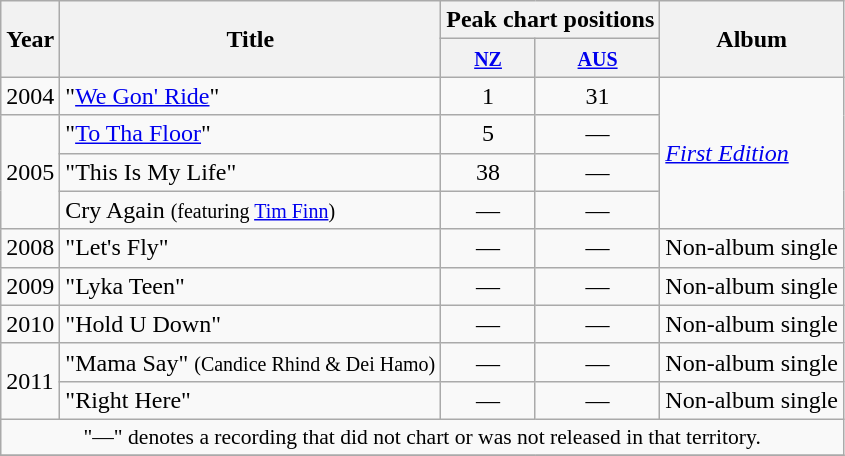<table class="wikitable plainrowheaders">
<tr>
<th rowspan="2"  width="1em">Year</th>
<th rowspan="2">Title</th>
<th colspan="2">Peak chart positions</th>
<th rowspan="2">Album</th>
</tr>
<tr>
<th><small><a href='#'>NZ</a></small></th>
<th><small><a href='#'>AUS</a></small></th>
</tr>
<tr>
<td>2004</td>
<td>"<a href='#'>We Gon' Ride</a>"</td>
<td align="center">1</td>
<td align="center">31</td>
<td rowspan="4"><em><a href='#'>First Edition</a></em></td>
</tr>
<tr>
<td rowspan="3">2005</td>
<td>"<a href='#'>To Tha Floor</a>"</td>
<td align="center">5</td>
<td align="center">—</td>
</tr>
<tr>
<td>"This Is My Life"</td>
<td align="center">38</td>
<td align="center">—</td>
</tr>
<tr>
<td>Cry Again <small>(featuring <a href='#'>Tim Finn</a>)</small></td>
<td align="center">—</td>
<td align="center">—</td>
</tr>
<tr>
<td>2008</td>
<td>"Let's Fly"</td>
<td align="center">—</td>
<td align="center">—</td>
<td>Non-album single</td>
</tr>
<tr>
<td>2009</td>
<td>"Lyka Teen"</td>
<td align="center">—</td>
<td align="center">—</td>
<td>Non-album single</td>
</tr>
<tr>
<td>2010</td>
<td>"Hold U Down"</td>
<td align="center">—</td>
<td align="center">—</td>
<td>Non-album single</td>
</tr>
<tr>
<td rowspan="2">2011</td>
<td>"Mama Say" <small>(Candice Rhind & Dei Hamo)</small></td>
<td align="center">—</td>
<td align="center">—</td>
<td>Non-album single</td>
</tr>
<tr>
<td>"Right Here"</td>
<td align="center">—</td>
<td align="center">—</td>
<td>Non-album single</td>
</tr>
<tr>
<td colspan="5" style="font-size:90%" align="center">"—" denotes a recording that did not chart or was not released in that territory.</td>
</tr>
<tr>
</tr>
</table>
